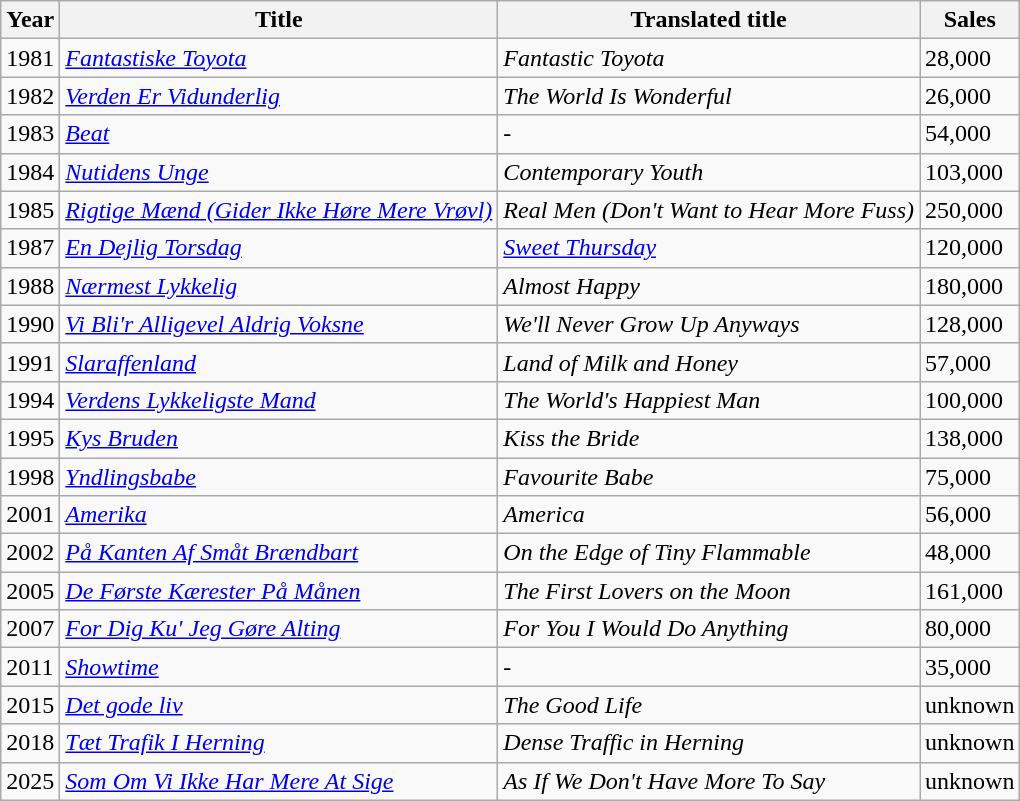<table class="wikitable sortable">
<tr>
<th>Year</th>
<th>Title</th>
<th>Translated title</th>
<th>Sales</th>
</tr>
<tr>
<td>1981</td>
<td><em><a href='#'>Fantastiske Toyota</a></em></td>
<td><em>Fantastic Toyota</em></td>
<td>28,000</td>
</tr>
<tr>
<td>1982</td>
<td><em><a href='#'>Verden Er Vidunderlig</a></em></td>
<td><em>The World Is Wonderful</em></td>
<td>26,000</td>
</tr>
<tr>
<td>1983</td>
<td><em><a href='#'>Beat</a></em></td>
<td>-</td>
<td>54,000</td>
</tr>
<tr>
<td>1984</td>
<td><em><a href='#'>Nutidens Unge</a></em></td>
<td><em>Contemporary Youth</em></td>
<td>103,000</td>
</tr>
<tr>
<td>1985</td>
<td><em><a href='#'>Rigtige Mænd (Gider Ikke Høre Mere Vrøvl)</a></em></td>
<td><em>Real Men (Don't Want to Hear More Fuss)</em></td>
<td>250,000</td>
</tr>
<tr>
<td>1987</td>
<td><em><a href='#'>En Dejlig Torsdag</a></em></td>
<td><em><a href='#'>Sweet Thursday</a></em></td>
<td>120,000</td>
</tr>
<tr>
<td>1988</td>
<td><em><a href='#'>Nærmest Lykkelig</a></em></td>
<td><em>Almost Happy</em></td>
<td>180,000</td>
</tr>
<tr>
<td>1990</td>
<td><em><a href='#'>Vi Bli'r Alligevel Aldrig Voksne</a></em></td>
<td><em>We'll Never Grow Up Anyways</em></td>
<td>128,000</td>
</tr>
<tr>
<td>1991</td>
<td><em><a href='#'>Slaraffenland</a></em></td>
<td><em>Land of Milk and Honey</em></td>
<td>57,000</td>
</tr>
<tr>
<td>1994</td>
<td><em><a href='#'>Verdens Lykkeligste Mand</a></em></td>
<td><em>The World's Happiest Man</em></td>
<td>100,000</td>
</tr>
<tr>
<td>1995</td>
<td><em><a href='#'>Kys Bruden</a></em></td>
<td><em>Kiss the Bride</em></td>
<td>138,000</td>
</tr>
<tr>
<td>1998</td>
<td><em><a href='#'>Yndlingsbabe</a></em></td>
<td><em>Favourite Babe</em></td>
<td>75,000</td>
</tr>
<tr>
<td>2001</td>
<td><em><a href='#'>Amerika</a></em></td>
<td><em>America</em></td>
<td>56,000</td>
</tr>
<tr>
<td>2002</td>
<td><em><a href='#'>På Kanten Af Småt Brændbart</a></em></td>
<td><em>On the Edge of Tiny Flammable</em></td>
<td>48,000</td>
</tr>
<tr>
<td>2005</td>
<td><em><a href='#'>De Første Kærester På Månen</a></em></td>
<td><em>The First Lovers on the Moon</em></td>
<td>161,000</td>
</tr>
<tr>
<td>2007</td>
<td><em><a href='#'>For Dig Ku' Jeg Gøre Alting</a></em></td>
<td><em>For You I Would Do Anything</em></td>
<td>80,000</td>
</tr>
<tr>
<td>2011</td>
<td><em><a href='#'>Showtime</a></em></td>
<td>-</td>
<td>35,000</td>
</tr>
<tr>
<td>2015</td>
<td><em><a href='#'>Det gode liv</a></em></td>
<td><em>The Good Life</em></td>
<td>unknown</td>
</tr>
<tr>
<td>2018</td>
<td><em><a href='#'>Tæt Trafik I Herning</a></em></td>
<td><em>Dense Traffic in Herning</em></td>
<td>unknown</td>
</tr>
<tr>
<td>2025</td>
<td><em><a href='#'>Som Om Vi Ikke Har Mere At Sige</a></em></td>
<td><em>As If We Don't Have More To Say</em></td>
<td>unknown</td>
</tr>
</table>
